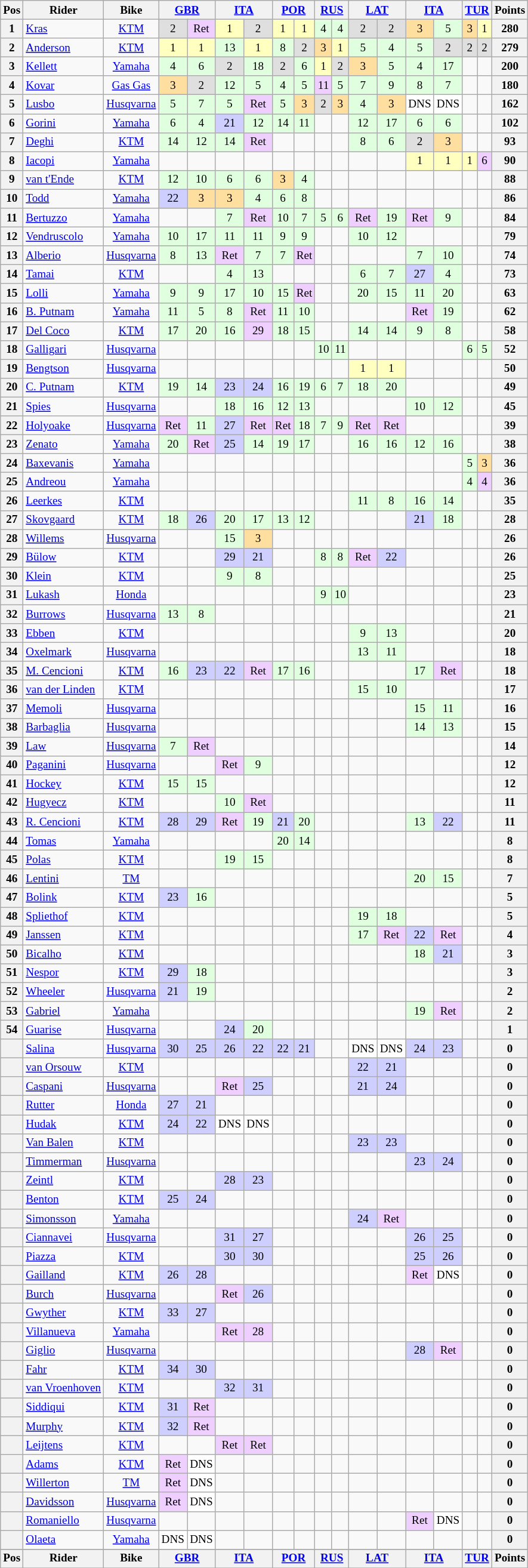<table class="wikitable" style="font-size: 80%; text-align:center">
<tr valign="top">
<th valign="middle">Pos</th>
<th valign="middle">Rider</th>
<th valign="middle">Bike</th>
<th colspan=2><a href='#'>GBR</a><br></th>
<th colspan=2><a href='#'>ITA</a><br></th>
<th colspan=2><a href='#'>POR</a><br></th>
<th colspan=2><a href='#'>RUS</a><br></th>
<th colspan=2><a href='#'>LAT</a><br></th>
<th colspan=2><a href='#'>ITA</a><br></th>
<th colspan=2><a href='#'>TUR</a><br></th>
<th valign="middle">Points</th>
</tr>
<tr>
<th>1</th>
<td align=left> <a href='#'>Kras</a></td>
<td><a href='#'>KTM</a></td>
<td style="background:#dfdfdf;">2</td>
<td style="background:#efcfff;">Ret</td>
<td style="background:#ffffbf;">1</td>
<td style="background:#dfdfdf;">2</td>
<td style="background:#ffffbf;">1</td>
<td style="background:#ffffbf;">1</td>
<td style="background:#dfffdf;">4</td>
<td style="background:#dfffdf;">4</td>
<td style="background:#dfdfdf;">2</td>
<td style="background:#dfdfdf;">2</td>
<td style="background:#ffdf9f;">3</td>
<td style="background:#dfffdf;">5</td>
<td style="background:#ffdf9f;">3</td>
<td style="background:#ffffbf;">1</td>
<th>280</th>
</tr>
<tr>
<th>2</th>
<td align=left> <a href='#'>Anderson</a></td>
<td><a href='#'>KTM</a></td>
<td style="background:#ffffbf;">1</td>
<td style="background:#ffffbf;">1</td>
<td style="background:#dfffdf;">13</td>
<td style="background:#ffffbf;">1</td>
<td style="background:#dfffdf;">8</td>
<td style="background:#dfdfdf;">2</td>
<td style="background:#ffdf9f;">3</td>
<td style="background:#ffffbf;">1</td>
<td style="background:#dfffdf;">5</td>
<td style="background:#dfffdf;">4</td>
<td style="background:#dfffdf;">5</td>
<td style="background:#dfdfdf;">2</td>
<td style="background:#dfdfdf;">2</td>
<td style="background:#dfdfdf;">2</td>
<th>279</th>
</tr>
<tr>
<th>3</th>
<td align=left> <a href='#'>Kellett</a></td>
<td><a href='#'>Yamaha</a></td>
<td style="background:#dfffdf;">4</td>
<td style="background:#dfffdf;">6</td>
<td style="background:#dfdfdf;">2</td>
<td style="background:#dfffdf;">18</td>
<td style="background:#dfdfdf;">2</td>
<td style="background:#dfffdf;">6</td>
<td style="background:#ffffbf;">1</td>
<td style="background:#dfdfdf;">2</td>
<td style="background:#ffdf9f;">3</td>
<td style="background:#dfffdf;">5</td>
<td style="background:#dfffdf;">4</td>
<td style="background:#dfffdf;">17</td>
<td></td>
<td></td>
<th>200</th>
</tr>
<tr>
<th>4</th>
<td align=left> <a href='#'>Kovar</a></td>
<td><a href='#'>Gas Gas</a></td>
<td style="background:#ffdf9f;">3</td>
<td style="background:#dfdfdf;">2</td>
<td style="background:#dfffdf;">12</td>
<td style="background:#dfffdf;">5</td>
<td style="background:#dfffdf;">4</td>
<td style="background:#dfffdf;">5</td>
<td style="background:#efcfff;">11</td>
<td style="background:#dfffdf;">5</td>
<td style="background:#dfffdf;">7</td>
<td style="background:#dfffdf;">9</td>
<td style="background:#dfffdf;">8</td>
<td style="background:#dfffdf;">7</td>
<td></td>
<td></td>
<th>180</th>
</tr>
<tr>
<th>5</th>
<td align=left> <a href='#'>Lusbo</a></td>
<td><a href='#'>Husqvarna</a></td>
<td style="background:#dfffdf;">5</td>
<td style="background:#dfffdf;">7</td>
<td style="background:#dfffdf;">5</td>
<td style="background:#efcfff;">Ret</td>
<td style="background:#dfffdf;">5</td>
<td style="background:#ffdf9f;">3</td>
<td style="background:#dfdfdf;">2</td>
<td style="background:#ffdf9f;">3</td>
<td style="background:#dfffdf;">4</td>
<td style="background:#ffdf9f;">3</td>
<td style="background:#ffffff;">DNS</td>
<td style="background:#ffffff;">DNS</td>
<td></td>
<td></td>
<th>162</th>
</tr>
<tr>
<th>6</th>
<td align=left> <a href='#'>Gorini</a></td>
<td><a href='#'>Yamaha</a></td>
<td style="background:#dfffdf;">6</td>
<td style="background:#dfffdf;">4</td>
<td style="background:#cfcfff;">21</td>
<td style="background:#dfffdf;">12</td>
<td style="background:#dfffdf;">14</td>
<td style="background:#dfffdf;">11</td>
<td></td>
<td></td>
<td style="background:#dfffdf;">12</td>
<td style="background:#dfffdf;">17</td>
<td style="background:#dfffdf;">6</td>
<td style="background:#dfffdf;">6</td>
<td></td>
<td></td>
<th>102</th>
</tr>
<tr>
<th>7</th>
<td align=left> <a href='#'>Deghi</a></td>
<td><a href='#'>KTM</a></td>
<td style="background:#dfffdf;">14</td>
<td style="background:#dfffdf;">12</td>
<td style="background:#dfffdf;">14</td>
<td style="background:#efcfff;">Ret</td>
<td></td>
<td></td>
<td></td>
<td></td>
<td style="background:#dfffdf;">8</td>
<td style="background:#dfffdf;">6</td>
<td style="background:#dfdfdf;">2</td>
<td style="background:#ffdf9f;">3</td>
<td></td>
<td></td>
<th>93</th>
</tr>
<tr>
<th>8</th>
<td align=left> <a href='#'>Iacopi</a></td>
<td><a href='#'>Yamaha</a></td>
<td></td>
<td></td>
<td></td>
<td></td>
<td></td>
<td></td>
<td></td>
<td></td>
<td></td>
<td></td>
<td style="background:#ffffbf;">1</td>
<td style="background:#ffffbf;">1</td>
<td style="background:#ffffbf;">1</td>
<td style="background:#efcfff;">6</td>
<th>90</th>
</tr>
<tr>
<th>9</th>
<td align=left> <a href='#'>van t'Ende</a></td>
<td><a href='#'>KTM</a></td>
<td style="background:#dfffdf;">12</td>
<td style="background:#dfffdf;">10</td>
<td style="background:#dfffdf;">6</td>
<td style="background:#dfffdf;">6</td>
<td style="background:#ffdf9f;">3</td>
<td style="background:#dfffdf;">4</td>
<td></td>
<td></td>
<td></td>
<td></td>
<td></td>
<td></td>
<td></td>
<td></td>
<th>88</th>
</tr>
<tr>
<th>10</th>
<td align=left> <a href='#'>Todd</a></td>
<td><a href='#'>Yamaha</a></td>
<td style="background:#cfcfff;">22</td>
<td style="background:#ffdf9f;">3</td>
<td style="background:#ffdf9f;">3</td>
<td style="background:#dfffdf;">4</td>
<td style="background:#dfffdf;">6</td>
<td style="background:#dfffdf;">8</td>
<td></td>
<td></td>
<td></td>
<td></td>
<td></td>
<td></td>
<td></td>
<td></td>
<th>86</th>
</tr>
<tr>
<th>11</th>
<td align=left> <a href='#'>Bertuzzo</a></td>
<td><a href='#'>Yamaha</a></td>
<td></td>
<td></td>
<td style="background:#dfffdf;">7</td>
<td style="background:#efcfff;">Ret</td>
<td style="background:#dfffdf;">10</td>
<td style="background:#dfffdf;">7</td>
<td style="background:#dfffdf;">5</td>
<td style="background:#dfffdf;">6</td>
<td style="background:#efcfff;">Ret</td>
<td style="background:#dfffdf;">19</td>
<td style="background:#efcfff;">Ret</td>
<td style="background:#dfffdf;">9</td>
<td></td>
<td></td>
<th>84</th>
</tr>
<tr>
<th>12</th>
<td align=left> <a href='#'>Vendruscolo</a></td>
<td><a href='#'>Yamaha</a></td>
<td style="background:#dfffdf;">10</td>
<td style="background:#dfffdf;">17</td>
<td style="background:#dfffdf;">11</td>
<td style="background:#dfffdf;">11</td>
<td style="background:#dfffdf;">9</td>
<td style="background:#dfffdf;">9</td>
<td></td>
<td></td>
<td style="background:#dfffdf;">10</td>
<td style="background:#dfffdf;">12</td>
<td></td>
<td></td>
<td></td>
<td></td>
<th>79</th>
</tr>
<tr>
<th>13</th>
<td align=left> <a href='#'>Alberio</a></td>
<td><a href='#'>Husqvarna</a></td>
<td style="background:#dfffdf;">8</td>
<td style="background:#dfffdf;">13</td>
<td style="background:#efcfff;">Ret</td>
<td style="background:#dfffdf;">7</td>
<td style="background:#dfffdf;">7</td>
<td style="background:#efcfff;">Ret</td>
<td></td>
<td></td>
<td></td>
<td></td>
<td style="background:#dfffdf;">7</td>
<td style="background:#dfffdf;">10</td>
<td></td>
<td></td>
<th>74</th>
</tr>
<tr>
<th>14</th>
<td align=left> <a href='#'>Tamai</a></td>
<td><a href='#'>KTM</a></td>
<td></td>
<td></td>
<td style="background:#dfffdf;">4</td>
<td style="background:#dfffdf;">13</td>
<td></td>
<td></td>
<td></td>
<td></td>
<td style="background:#dfffdf;">6</td>
<td style="background:#dfffdf;">7</td>
<td style="background:#cfcfff;">27</td>
<td style="background:#dfffdf;">4</td>
<td></td>
<td></td>
<th>73</th>
</tr>
<tr>
<th>15</th>
<td align=left> <a href='#'>Lolli</a></td>
<td><a href='#'>Yamaha</a></td>
<td style="background:#dfffdf;">9</td>
<td style="background:#dfffdf;">9</td>
<td style="background:#dfffdf;">17</td>
<td style="background:#dfffdf;">10</td>
<td style="background:#dfffdf;">15</td>
<td style="background:#efcfff;">Ret</td>
<td></td>
<td></td>
<td style="background:#dfffdf;">20</td>
<td style="background:#dfffdf;">15</td>
<td style="background:#dfffdf;">11</td>
<td style="background:#dfffdf;">20</td>
<td></td>
<td></td>
<th>63</th>
</tr>
<tr>
<th>16</th>
<td align=left> <a href='#'>B. Putnam</a></td>
<td><a href='#'>Yamaha</a></td>
<td style="background:#dfffdf;">11</td>
<td style="background:#dfffdf;">5</td>
<td style="background:#dfffdf;">8</td>
<td style="background:#efcfff;">Ret</td>
<td style="background:#dfffdf;">11</td>
<td style="background:#dfffdf;">10</td>
<td></td>
<td></td>
<td></td>
<td></td>
<td style="background:#efcfff;">Ret</td>
<td style="background:#dfffdf;">19</td>
<td></td>
<td></td>
<th>62</th>
</tr>
<tr>
<th>17</th>
<td align=left> <a href='#'>Del Coco</a></td>
<td><a href='#'>KTM</a></td>
<td style="background:#dfffdf;">17</td>
<td style="background:#dfffdf;">20</td>
<td style="background:#dfffdf;">16</td>
<td style="background:#efcfff;">29</td>
<td style="background:#dfffdf;">18</td>
<td style="background:#dfffdf;">15</td>
<td></td>
<td></td>
<td style="background:#dfffdf;">14</td>
<td style="background:#dfffdf;">14</td>
<td style="background:#dfffdf;">9</td>
<td style="background:#dfffdf;">8</td>
<td></td>
<td></td>
<th>58</th>
</tr>
<tr>
<th>18</th>
<td align=left> <a href='#'>Galligari</a></td>
<td><a href='#'>Husqvarna</a></td>
<td></td>
<td></td>
<td></td>
<td></td>
<td></td>
<td></td>
<td style="background:#dfffdf;">10</td>
<td style="background:#dfffdf;">11</td>
<td></td>
<td></td>
<td></td>
<td></td>
<td style="background:#dfffdf;">6</td>
<td style="background:#dfffdf;">5</td>
<th>52</th>
</tr>
<tr>
<th>19</th>
<td align=left> <a href='#'>Bengtson</a></td>
<td><a href='#'>Husqvarna</a></td>
<td></td>
<td></td>
<td></td>
<td></td>
<td></td>
<td></td>
<td></td>
<td></td>
<td style="background:#ffffbf;">1</td>
<td style="background:#ffffbf;">1</td>
<td></td>
<td></td>
<td></td>
<td></td>
<th>50</th>
</tr>
<tr>
<th>20</th>
<td align=left> <a href='#'>C. Putnam</a></td>
<td><a href='#'>KTM</a></td>
<td style="background:#dfffdf;">19</td>
<td style="background:#dfffdf;">14</td>
<td style="background:#cfcfff;">23</td>
<td style="background:#cfcfff;">24</td>
<td style="background:#dfffdf;">16</td>
<td style="background:#dfffdf;">19</td>
<td style="background:#dfffdf;">6</td>
<td style="background:#dfffdf;">7</td>
<td style="background:#dfffdf;">18</td>
<td style="background:#dfffdf;">20</td>
<td></td>
<td></td>
<td></td>
<td></td>
<th>49</th>
</tr>
<tr>
<th>21</th>
<td align=left> <a href='#'>Spies</a></td>
<td><a href='#'>Husqvarna</a></td>
<td></td>
<td></td>
<td style="background:#dfffdf;">18</td>
<td style="background:#dfffdf;">16</td>
<td style="background:#dfffdf;">12</td>
<td style="background:#dfffdf;">13</td>
<td></td>
<td></td>
<td></td>
<td></td>
<td style="background:#dfffdf;">10</td>
<td style="background:#dfffdf;">12</td>
<td></td>
<td></td>
<th>45</th>
</tr>
<tr>
<th>22</th>
<td align=left> <a href='#'>Holyoake</a></td>
<td><a href='#'>Husqvarna</a></td>
<td style="background:#efcfff;">Ret</td>
<td style="background:#dfffdf;">11</td>
<td style="background:#cfcfff;">27</td>
<td style="background:#efcfff;">Ret</td>
<td style="background:#efcfff;">Ret</td>
<td style="background:#dfffdf;">18</td>
<td style="background:#dfffdf;">7</td>
<td style="background:#dfffdf;">9</td>
<td style="background:#efcfff;">Ret</td>
<td style="background:#efcfff;">Ret</td>
<td></td>
<td></td>
<td></td>
<td></td>
<th>39</th>
</tr>
<tr>
<th>23</th>
<td align=left> <a href='#'>Zenato</a></td>
<td><a href='#'>Yamaha</a></td>
<td style="background:#dfffdf;">20</td>
<td style="background:#efcfff;">Ret</td>
<td style="background:#cfcfff;">25</td>
<td style="background:#dfffdf;">14</td>
<td style="background:#dfffdf;">19</td>
<td style="background:#dfffdf;">17</td>
<td></td>
<td></td>
<td style="background:#dfffdf;">16</td>
<td style="background:#dfffdf;">16</td>
<td style="background:#dfffdf;">12</td>
<td style="background:#dfffdf;">16</td>
<td></td>
<td></td>
<th>38</th>
</tr>
<tr>
<th>24</th>
<td align=left> <a href='#'>Baxevanis</a></td>
<td><a href='#'>Yamaha</a></td>
<td></td>
<td></td>
<td></td>
<td></td>
<td></td>
<td></td>
<td></td>
<td></td>
<td></td>
<td></td>
<td></td>
<td></td>
<td style="background:#dfffdf;">5</td>
<td style="background:#ffdf9f;">3</td>
<th>36</th>
</tr>
<tr>
<th>25</th>
<td align=left> <a href='#'>Andreou</a></td>
<td><a href='#'>Yamaha</a></td>
<td></td>
<td></td>
<td></td>
<td></td>
<td></td>
<td></td>
<td></td>
<td></td>
<td></td>
<td></td>
<td></td>
<td></td>
<td style="background:#dfffdf;">4</td>
<td style="background:#efcfff;">4</td>
<th>36</th>
</tr>
<tr>
<th>26</th>
<td align=left> <a href='#'>Leerkes</a></td>
<td><a href='#'>KTM</a></td>
<td></td>
<td></td>
<td></td>
<td></td>
<td></td>
<td></td>
<td></td>
<td></td>
<td style="background:#dfffdf;">11</td>
<td style="background:#dfffdf;">8</td>
<td style="background:#dfffdf;">16</td>
<td style="background:#dfffdf;">14</td>
<td></td>
<td></td>
<th>35</th>
</tr>
<tr>
<th>27</th>
<td align=left> <a href='#'>Skovgaard</a></td>
<td><a href='#'>KTM</a></td>
<td style="background:#dfffdf;">18</td>
<td style="background:#cfcfff;">26</td>
<td style="background:#dfffdf;">20</td>
<td style="background:#dfffdf;">17</td>
<td style="background:#dfffdf;">13</td>
<td style="background:#dfffdf;">12</td>
<td></td>
<td></td>
<td></td>
<td></td>
<td style="background:#cfcfff;">21</td>
<td style="background:#dfffdf;">18</td>
<td></td>
<td></td>
<th>28</th>
</tr>
<tr>
<th>28</th>
<td align=left> <a href='#'>Willems</a></td>
<td><a href='#'>Husqvarna</a></td>
<td></td>
<td></td>
<td style="background:#dfffdf;">15</td>
<td style="background:#ffdf9f;">3</td>
<td></td>
<td></td>
<td></td>
<td></td>
<td></td>
<td></td>
<td></td>
<td></td>
<td></td>
<td></td>
<th>26</th>
</tr>
<tr>
<th>29</th>
<td align=left> <a href='#'>Bülow</a></td>
<td><a href='#'>KTM</a></td>
<td></td>
<td></td>
<td style="background:#cfcfff;">29</td>
<td style="background:#cfcfff;">21</td>
<td></td>
<td></td>
<td style="background:#dfffdf;">8</td>
<td style="background:#dfffdf;">8</td>
<td style="background:#efcfff;">Ret</td>
<td style="background:#cfcfff;">22</td>
<td></td>
<td></td>
<td></td>
<td></td>
<th>26</th>
</tr>
<tr>
<th>30</th>
<td align=left> <a href='#'>Klein</a></td>
<td><a href='#'>KTM</a></td>
<td></td>
<td></td>
<td style="background:#dfffdf;">9</td>
<td style="background:#dfffdf;">8</td>
<td></td>
<td></td>
<td></td>
<td></td>
<td></td>
<td></td>
<td></td>
<td></td>
<td></td>
<td></td>
<th>25</th>
</tr>
<tr>
<th>31</th>
<td align=left> <a href='#'>Lukash</a></td>
<td><a href='#'>Honda</a></td>
<td></td>
<td></td>
<td></td>
<td></td>
<td></td>
<td></td>
<td style="background:#dfffdf;">9</td>
<td style="background:#dfffdf;">10</td>
<td></td>
<td></td>
<td></td>
<td></td>
<td></td>
<td></td>
<th>23</th>
</tr>
<tr>
<th>32</th>
<td align=left> <a href='#'>Burrows</a></td>
<td><a href='#'>Husqvarna</a></td>
<td style="background:#dfffdf;">13</td>
<td style="background:#dfffdf;">8</td>
<td></td>
<td></td>
<td></td>
<td></td>
<td></td>
<td></td>
<td></td>
<td></td>
<td></td>
<td></td>
<td></td>
<td></td>
<th>21</th>
</tr>
<tr>
<th>33</th>
<td align=left> <a href='#'>Ebben</a></td>
<td><a href='#'>KTM</a></td>
<td></td>
<td></td>
<td></td>
<td></td>
<td></td>
<td></td>
<td></td>
<td></td>
<td style="background:#dfffdf;">9</td>
<td style="background:#dfffdf;">13</td>
<td></td>
<td></td>
<td></td>
<td></td>
<th>20</th>
</tr>
<tr>
<th>34</th>
<td align=left> <a href='#'>Oxelmark</a></td>
<td><a href='#'>Husqvarna</a></td>
<td></td>
<td></td>
<td></td>
<td></td>
<td></td>
<td></td>
<td></td>
<td></td>
<td style="background:#dfffdf;">13</td>
<td style="background:#dfffdf;">11</td>
<td></td>
<td></td>
<td></td>
<td></td>
<th>18</th>
</tr>
<tr>
<th>35</th>
<td align=left> <a href='#'>M. Cencioni</a></td>
<td><a href='#'>KTM</a></td>
<td style="background:#dfffdf;">16</td>
<td style="background:#cfcfff;">23</td>
<td style="background:#cfcfff;">22</td>
<td style="background:#efcfff;">Ret</td>
<td style="background:#dfffdf;">17</td>
<td style="background:#dfffdf;">16</td>
<td></td>
<td></td>
<td></td>
<td></td>
<td style="background:#dfffdf;">17</td>
<td style="background:#efcfff;">Ret</td>
<td></td>
<td></td>
<th>18</th>
</tr>
<tr>
<th>36</th>
<td align=left> <a href='#'>van der Linden</a></td>
<td><a href='#'>KTM</a></td>
<td></td>
<td></td>
<td></td>
<td></td>
<td></td>
<td></td>
<td></td>
<td></td>
<td style="background:#dfffdf;">15</td>
<td style="background:#dfffdf;">10</td>
<td></td>
<td></td>
<td></td>
<td></td>
<th>17</th>
</tr>
<tr>
<th>37</th>
<td align=left> <a href='#'>Memoli</a></td>
<td><a href='#'>Husqvarna</a></td>
<td></td>
<td></td>
<td></td>
<td></td>
<td></td>
<td></td>
<td></td>
<td></td>
<td></td>
<td></td>
<td style="background:#dfffdf;">15</td>
<td style="background:#dfffdf;">11</td>
<td></td>
<td></td>
<th>16</th>
</tr>
<tr>
<th>38</th>
<td align=left> <a href='#'>Barbaglia</a></td>
<td><a href='#'>Husqvarna</a></td>
<td></td>
<td></td>
<td></td>
<td></td>
<td></td>
<td></td>
<td></td>
<td></td>
<td></td>
<td></td>
<td style="background:#dfffdf;">14</td>
<td style="background:#dfffdf;">13</td>
<td></td>
<td></td>
<th>15</th>
</tr>
<tr>
<th>39</th>
<td align=left> <a href='#'>Law</a></td>
<td><a href='#'>Husqvarna</a></td>
<td style="background:#dfffdf;">7</td>
<td style="background:#efcfff;">Ret</td>
<td></td>
<td></td>
<td></td>
<td></td>
<td></td>
<td></td>
<td></td>
<td></td>
<td></td>
<td></td>
<td></td>
<td></td>
<th>14</th>
</tr>
<tr>
<th>40</th>
<td align=left> <a href='#'>Paganini</a></td>
<td><a href='#'>Husqvarna</a></td>
<td></td>
<td></td>
<td style="background:#efcfff;">Ret</td>
<td style="background:#dfffdf;">9</td>
<td></td>
<td></td>
<td></td>
<td></td>
<td></td>
<td></td>
<td></td>
<td></td>
<td></td>
<td></td>
<th>12</th>
</tr>
<tr>
<th>41</th>
<td align=left> <a href='#'>Hockey</a></td>
<td><a href='#'>KTM</a></td>
<td style="background:#dfffdf;">15</td>
<td style="background:#dfffdf;">15</td>
<td></td>
<td></td>
<td></td>
<td></td>
<td></td>
<td></td>
<td></td>
<td></td>
<td></td>
<td></td>
<td></td>
<td></td>
<th>12</th>
</tr>
<tr>
<th>42</th>
<td align=left> <a href='#'>Hugyecz</a></td>
<td><a href='#'>KTM</a></td>
<td></td>
<td></td>
<td style="background:#dfffdf;">10</td>
<td style="background:#efcfff;">Ret</td>
<td></td>
<td></td>
<td></td>
<td></td>
<td></td>
<td></td>
<td></td>
<td></td>
<td></td>
<td></td>
<th>11</th>
</tr>
<tr>
<th>43</th>
<td align=left> <a href='#'>R. Cencioni</a></td>
<td><a href='#'>KTM</a></td>
<td style="background:#cfcfff;">28</td>
<td style="background:#cfcfff;">29</td>
<td style="background:#efcfff;">Ret</td>
<td style="background:#dfffdf;">19</td>
<td style="background:#cfcfff;">21</td>
<td style="background:#dfffdf;">20</td>
<td></td>
<td></td>
<td></td>
<td></td>
<td style="background:#dfffdf;">13</td>
<td style="background:#cfcfff;">22</td>
<td></td>
<td></td>
<th>11</th>
</tr>
<tr>
<th>44</th>
<td align=left> <a href='#'>Tomas</a></td>
<td><a href='#'>Yamaha</a></td>
<td></td>
<td></td>
<td></td>
<td></td>
<td style="background:#dfffdf;">20</td>
<td style="background:#dfffdf;">14</td>
<td></td>
<td></td>
<td></td>
<td></td>
<td></td>
<td></td>
<td></td>
<td></td>
<th>8</th>
</tr>
<tr>
<th>45</th>
<td align=left> <a href='#'>Polas</a></td>
<td><a href='#'>KTM</a></td>
<td></td>
<td></td>
<td style="background:#dfffdf;">19</td>
<td style="background:#dfffdf;">15</td>
<td></td>
<td></td>
<td></td>
<td></td>
<td></td>
<td></td>
<td></td>
<td></td>
<td></td>
<td></td>
<th>8</th>
</tr>
<tr>
<th>46</th>
<td align=left> <a href='#'>Lentini</a></td>
<td><a href='#'>TM</a></td>
<td></td>
<td></td>
<td></td>
<td></td>
<td></td>
<td></td>
<td></td>
<td></td>
<td></td>
<td></td>
<td style="background:#dfffdf;">20</td>
<td style="background:#dfffdf;">15</td>
<td></td>
<td></td>
<th>7</th>
</tr>
<tr>
<th>47</th>
<td align=left> <a href='#'>Bolink</a></td>
<td><a href='#'>KTM</a></td>
<td style="background:#cfcfff;">23</td>
<td style="background:#dfffdf;">16</td>
<td></td>
<td></td>
<td></td>
<td></td>
<td></td>
<td></td>
<td></td>
<td></td>
<td></td>
<td></td>
<td></td>
<td></td>
<th>5</th>
</tr>
<tr>
<th>48</th>
<td align=left> <a href='#'>Spliethof</a></td>
<td><a href='#'>KTM</a></td>
<td></td>
<td></td>
<td></td>
<td></td>
<td></td>
<td></td>
<td></td>
<td></td>
<td style="background:#dfffdf;">19</td>
<td style="background:#dfffdf;">18</td>
<td></td>
<td></td>
<td></td>
<td></td>
<th>5</th>
</tr>
<tr>
<th>49</th>
<td align=left> <a href='#'>Janssen</a></td>
<td><a href='#'>KTM</a></td>
<td></td>
<td></td>
<td></td>
<td></td>
<td></td>
<td></td>
<td></td>
<td></td>
<td style="background:#dfffdf;">17</td>
<td style="background:#efcfff;">Ret</td>
<td style="background:#cfcfff;">22</td>
<td style="background:#efcfff;">Ret</td>
<td></td>
<td></td>
<th>4</th>
</tr>
<tr>
<th>50</th>
<td align=left> <a href='#'>Bicalho</a></td>
<td><a href='#'>KTM</a></td>
<td></td>
<td></td>
<td></td>
<td></td>
<td></td>
<td></td>
<td></td>
<td></td>
<td></td>
<td></td>
<td style="background:#dfffdf;">18</td>
<td style="background:#cfcfff;">21</td>
<td></td>
<td></td>
<th>3</th>
</tr>
<tr>
<th>51</th>
<td align=left> <a href='#'>Nespor</a></td>
<td><a href='#'>KTM</a></td>
<td style="background:#cfcfff;">29</td>
<td style="background:#dfffdf;">18</td>
<td></td>
<td></td>
<td></td>
<td></td>
<td></td>
<td></td>
<td></td>
<td></td>
<td></td>
<td></td>
<td></td>
<td></td>
<th>3</th>
</tr>
<tr>
<th>52</th>
<td align=left> <a href='#'>Wheeler</a></td>
<td><a href='#'>Husqvarna</a></td>
<td style="background:#cfcfff;">21</td>
<td style="background:#dfffdf;">19</td>
<td></td>
<td></td>
<td></td>
<td></td>
<td></td>
<td></td>
<td></td>
<td></td>
<td></td>
<td></td>
<td></td>
<td></td>
<th>2</th>
</tr>
<tr>
<th>53</th>
<td align=left> <a href='#'>Gabriel</a></td>
<td><a href='#'>Yamaha</a></td>
<td></td>
<td></td>
<td></td>
<td></td>
<td></td>
<td></td>
<td></td>
<td></td>
<td></td>
<td></td>
<td style="background:#dfffdf;">19</td>
<td style="background:#efcfff;">Ret</td>
<td></td>
<td></td>
<th>2</th>
</tr>
<tr>
<th>54</th>
<td align=left> <a href='#'>Guarise</a></td>
<td><a href='#'>Husqvarna</a></td>
<td></td>
<td></td>
<td style="background:#cfcfff;">24</td>
<td style="background:#dfffdf;">20</td>
<td></td>
<td></td>
<td></td>
<td></td>
<td></td>
<td></td>
<td></td>
<td></td>
<td></td>
<td></td>
<th>1</th>
</tr>
<tr>
<th></th>
<td align=left> <a href='#'>Salina</a></td>
<td><a href='#'>Husqvarna</a></td>
<td style="background:#cfcfff;">30</td>
<td style="background:#cfcfff;">25</td>
<td style="background:#cfcfff;">26</td>
<td style="background:#cfcfff;">22</td>
<td style="background:#cfcfff;">22</td>
<td style="background:#cfcfff;">21</td>
<td></td>
<td></td>
<td style="background:#ffffff;">DNS</td>
<td style="background:#ffffff;">DNS</td>
<td style="background:#cfcfff;">24</td>
<td style="background:#cfcfff;">23</td>
<td></td>
<td></td>
<th>0</th>
</tr>
<tr>
<th></th>
<td align=left> <a href='#'>van Orsouw</a></td>
<td><a href='#'>KTM</a></td>
<td></td>
<td></td>
<td></td>
<td></td>
<td></td>
<td></td>
<td></td>
<td></td>
<td style="background:#cfcfff;">22</td>
<td style="background:#cfcfff;">21</td>
<td></td>
<td></td>
<td></td>
<td></td>
<th>0</th>
</tr>
<tr>
<th></th>
<td align=left> <a href='#'>Caspani</a></td>
<td><a href='#'>Husqvarna</a></td>
<td></td>
<td></td>
<td style="background:#efcfff;">Ret</td>
<td style="background:#cfcfff;">25</td>
<td></td>
<td></td>
<td></td>
<td></td>
<td style="background:#cfcfff;">21</td>
<td style="background:#cfcfff;">24</td>
<td></td>
<td></td>
<td></td>
<td></td>
<th>0</th>
</tr>
<tr>
<th></th>
<td align=left> <a href='#'>Rutter</a></td>
<td><a href='#'>Honda</a></td>
<td style="background:#cfcfff;">27</td>
<td style="background:#cfcfff;">21</td>
<td></td>
<td></td>
<td></td>
<td></td>
<td></td>
<td></td>
<td></td>
<td></td>
<td></td>
<td></td>
<td></td>
<td></td>
<th>0</th>
</tr>
<tr>
<th></th>
<td align=left> <a href='#'>Hudak</a></td>
<td><a href='#'>KTM</a></td>
<td style="background:#cfcfff;">24</td>
<td style="background:#cfcfff;">22</td>
<td style="background:#ffffff;">DNS</td>
<td style="background:#ffffff;">DNS</td>
<td></td>
<td></td>
<td></td>
<td></td>
<td></td>
<td></td>
<td></td>
<td></td>
<td></td>
<td></td>
<th>0</th>
</tr>
<tr>
<th></th>
<td align=left> <a href='#'>Van Balen</a></td>
<td><a href='#'>KTM</a></td>
<td></td>
<td></td>
<td></td>
<td></td>
<td></td>
<td></td>
<td></td>
<td></td>
<td style="background:#cfcfff;">23</td>
<td style="background:#cfcfff;">23</td>
<td></td>
<td></td>
<td></td>
<td></td>
<th>0</th>
</tr>
<tr>
<th></th>
<td align=left> <a href='#'>Timmerman</a></td>
<td><a href='#'>Husqvarna</a></td>
<td></td>
<td></td>
<td></td>
<td></td>
<td></td>
<td></td>
<td></td>
<td></td>
<td></td>
<td></td>
<td style="background:#cfcfff;">23</td>
<td style="background:#cfcfff;">24</td>
<td></td>
<td></td>
<th>0</th>
</tr>
<tr>
<th></th>
<td align=left> <a href='#'>Zeintl</a></td>
<td><a href='#'>KTM</a></td>
<td></td>
<td></td>
<td style="background:#cfcfff;">28</td>
<td style="background:#cfcfff;">23</td>
<td></td>
<td></td>
<td></td>
<td></td>
<td></td>
<td></td>
<td></td>
<td></td>
<td></td>
<td></td>
<th>0</th>
</tr>
<tr>
<th></th>
<td align=left> <a href='#'>Benton</a></td>
<td><a href='#'>KTM</a></td>
<td style="background:#cfcfff;">25</td>
<td style="background:#cfcfff;">24</td>
<td></td>
<td></td>
<td></td>
<td></td>
<td></td>
<td></td>
<td></td>
<td></td>
<td></td>
<td></td>
<td></td>
<td></td>
<th>0</th>
</tr>
<tr>
<th></th>
<td align=left> <a href='#'>Simonsson</a></td>
<td><a href='#'>Yamaha</a></td>
<td></td>
<td></td>
<td></td>
<td></td>
<td></td>
<td></td>
<td></td>
<td></td>
<td style="background:#cfcfff;">24</td>
<td style="background:#efcfff;">Ret</td>
<td></td>
<td></td>
<td></td>
<td></td>
<th>0</th>
</tr>
<tr>
<th></th>
<td align=left> <a href='#'>Ciannavei</a></td>
<td><a href='#'>Husqvarna</a></td>
<td></td>
<td></td>
<td style="background:#cfcfff;">31</td>
<td style="background:#cfcfff;">27</td>
<td></td>
<td></td>
<td></td>
<td></td>
<td></td>
<td></td>
<td style="background:#cfcfff;">26</td>
<td style="background:#cfcfff;">25</td>
<td></td>
<td></td>
<th>0</th>
</tr>
<tr>
<th></th>
<td align=left> <a href='#'>Piazza</a></td>
<td><a href='#'>KTM</a></td>
<td></td>
<td></td>
<td style="background:#cfcfff;">30</td>
<td style="background:#cfcfff;">30</td>
<td></td>
<td></td>
<td></td>
<td></td>
<td></td>
<td></td>
<td style="background:#cfcfff;">25</td>
<td style="background:#cfcfff;">26</td>
<td></td>
<td></td>
<th>0</th>
</tr>
<tr>
<th></th>
<td align=left> <a href='#'>Gailland</a></td>
<td><a href='#'>KTM</a></td>
<td style="background:#cfcfff;">26</td>
<td style="background:#cfcfff;">28</td>
<td></td>
<td></td>
<td></td>
<td></td>
<td></td>
<td></td>
<td></td>
<td></td>
<td style="background:#efcfff;">Ret</td>
<td style="background:#ffffff;">DNS</td>
<td></td>
<td></td>
<th>0</th>
</tr>
<tr>
<th></th>
<td align=left> <a href='#'>Burch</a></td>
<td><a href='#'>Husqvarna</a></td>
<td></td>
<td></td>
<td style="background:#efcfff;">Ret</td>
<td style="background:#cfcfff;">26</td>
<td></td>
<td></td>
<td></td>
<td></td>
<td></td>
<td></td>
<td></td>
<td></td>
<td></td>
<td></td>
<th>0</th>
</tr>
<tr>
<th></th>
<td align=left> <a href='#'>Gwyther</a></td>
<td><a href='#'>KTM</a></td>
<td style="background:#cfcfff;">33</td>
<td style="background:#cfcfff;">27</td>
<td></td>
<td></td>
<td></td>
<td></td>
<td></td>
<td></td>
<td></td>
<td></td>
<td></td>
<td></td>
<td></td>
<td></td>
<th>0</th>
</tr>
<tr>
<th></th>
<td align=left> <a href='#'>Villanueva</a></td>
<td><a href='#'>Yamaha</a></td>
<td></td>
<td></td>
<td style="background:#efcfff;">Ret</td>
<td style="background:#efcfff;">28</td>
<td></td>
<td></td>
<td></td>
<td></td>
<td></td>
<td></td>
<td></td>
<td></td>
<td></td>
<td></td>
<th>0</th>
</tr>
<tr>
<th></th>
<td align=left> <a href='#'>Giglio</a></td>
<td><a href='#'>Husqvarna</a></td>
<td></td>
<td></td>
<td></td>
<td></td>
<td></td>
<td></td>
<td></td>
<td></td>
<td></td>
<td></td>
<td style="background:#cfcfff;">28</td>
<td style="background:#efcfff;">Ret</td>
<td></td>
<td></td>
<th>0</th>
</tr>
<tr>
<th></th>
<td align=left> <a href='#'>Fahr</a></td>
<td><a href='#'>KTM</a></td>
<td style="background:#cfcfff;">34</td>
<td style="background:#cfcfff;">30</td>
<td></td>
<td></td>
<td></td>
<td></td>
<td></td>
<td></td>
<td></td>
<td></td>
<td></td>
<td></td>
<td></td>
<td></td>
<th>0</th>
</tr>
<tr>
<th></th>
<td align=left> <a href='#'>van Vroenhoven</a></td>
<td><a href='#'>KTM</a></td>
<td></td>
<td></td>
<td style="background:#cfcfff;">32</td>
<td style="background:#cfcfff;">31</td>
<td></td>
<td></td>
<td></td>
<td></td>
<td></td>
<td></td>
<td></td>
<td></td>
<td></td>
<td></td>
<th>0</th>
</tr>
<tr>
<th></th>
<td align=left> <a href='#'>Siddiqui</a></td>
<td><a href='#'>KTM</a></td>
<td style="background:#cfcfff;">31</td>
<td style="background:#efcfff;">Ret</td>
<td></td>
<td></td>
<td></td>
<td></td>
<td></td>
<td></td>
<td></td>
<td></td>
<td></td>
<td></td>
<td></td>
<td></td>
<th>0</th>
</tr>
<tr>
<th></th>
<td align=left> <a href='#'>Murphy</a></td>
<td><a href='#'>KTM</a></td>
<td style="background:#cfcfff;">32</td>
<td style="background:#efcfff;">Ret</td>
<td></td>
<td></td>
<td></td>
<td></td>
<td></td>
<td></td>
<td></td>
<td></td>
<td></td>
<td></td>
<td></td>
<td></td>
<th>0</th>
</tr>
<tr>
<th></th>
<td align=left> <a href='#'>Leijtens</a></td>
<td><a href='#'>KTM</a></td>
<td></td>
<td></td>
<td style="background:#efcfff;">Ret</td>
<td style="background:#efcfff;">Ret</td>
<td></td>
<td></td>
<td></td>
<td></td>
<td></td>
<td></td>
<td></td>
<td></td>
<td></td>
<td></td>
<th>0</th>
</tr>
<tr>
<th></th>
<td align=left> <a href='#'>Adams</a></td>
<td><a href='#'>KTM</a></td>
<td style="background:#efcfff;">Ret</td>
<td style="background:#ffffff;">DNS</td>
<td></td>
<td></td>
<td></td>
<td></td>
<td></td>
<td></td>
<td></td>
<td></td>
<td></td>
<td></td>
<td></td>
<td></td>
<th>0</th>
</tr>
<tr>
<th></th>
<td align=left> <a href='#'>Willerton</a></td>
<td><a href='#'>TM</a></td>
<td style="background:#efcfff;">Ret</td>
<td style="background:#ffffff;">DNS</td>
<td></td>
<td></td>
<td></td>
<td></td>
<td></td>
<td></td>
<td></td>
<td></td>
<td></td>
<td></td>
<td></td>
<td></td>
<th>0</th>
</tr>
<tr>
<th></th>
<td align=left> <a href='#'>Davidsson</a></td>
<td><a href='#'>Husqvarna</a></td>
<td style="background:#efcfff;">Ret</td>
<td style="background:#ffffff;">DNS</td>
<td></td>
<td></td>
<td></td>
<td></td>
<td></td>
<td></td>
<td></td>
<td></td>
<td></td>
<td></td>
<td></td>
<td></td>
<th>0</th>
</tr>
<tr>
<th></th>
<td align=left> <a href='#'>Romaniello</a></td>
<td><a href='#'>Husqvarna</a></td>
<td></td>
<td></td>
<td></td>
<td></td>
<td></td>
<td></td>
<td></td>
<td></td>
<td></td>
<td></td>
<td style="background:#efcfff;">Ret</td>
<td style="background:#ffffff;">DNS</td>
<td></td>
<td></td>
<th>0</th>
</tr>
<tr>
<th></th>
<td align=left> <a href='#'>Olaeta</a></td>
<td><a href='#'>Yamaha</a></td>
<td style="background:#ffffff;">DNS</td>
<td style="background:#ffffff;">DNS</td>
<td></td>
<td></td>
<td></td>
<td></td>
<td></td>
<td></td>
<td></td>
<td></td>
<td></td>
<td></td>
<td></td>
<td></td>
<th>0</th>
</tr>
<tr>
</tr>
<tr valign="top">
<th valign="middle">Pos</th>
<th valign="middle">Rider</th>
<th valign="middle">Bike</th>
<th colspan=2><a href='#'>GBR</a><br></th>
<th colspan=2><a href='#'>ITA</a><br></th>
<th colspan=2><a href='#'>POR</a><br></th>
<th colspan=2><a href='#'>RUS</a><br></th>
<th colspan=2><a href='#'>LAT</a><br></th>
<th colspan=2><a href='#'>ITA</a><br></th>
<th colspan=2><a href='#'>TUR</a><br></th>
<th valign="middle">Points</th>
</tr>
<tr>
</tr>
</table>
